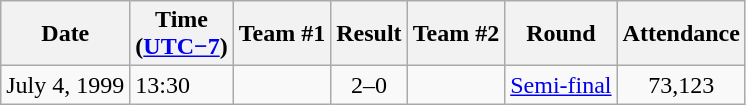<table class="wikitable sortable" style="text-align:left">
<tr>
<th>Date</th>
<th>Time <br> (<a href='#'>UTC−7</a>)</th>
<th>Team #1</th>
<th>Result</th>
<th>Team #2</th>
<th>Round</th>
<th>Attendance</th>
</tr>
<tr>
<td>July 4, 1999</td>
<td>13:30</td>
<td><strong></strong></td>
<td style="text-align:center;">2–0</td>
<td></td>
<td><a href='#'>Semi-final</a></td>
<td style="text-align:center;">73,123</td>
</tr>
</table>
